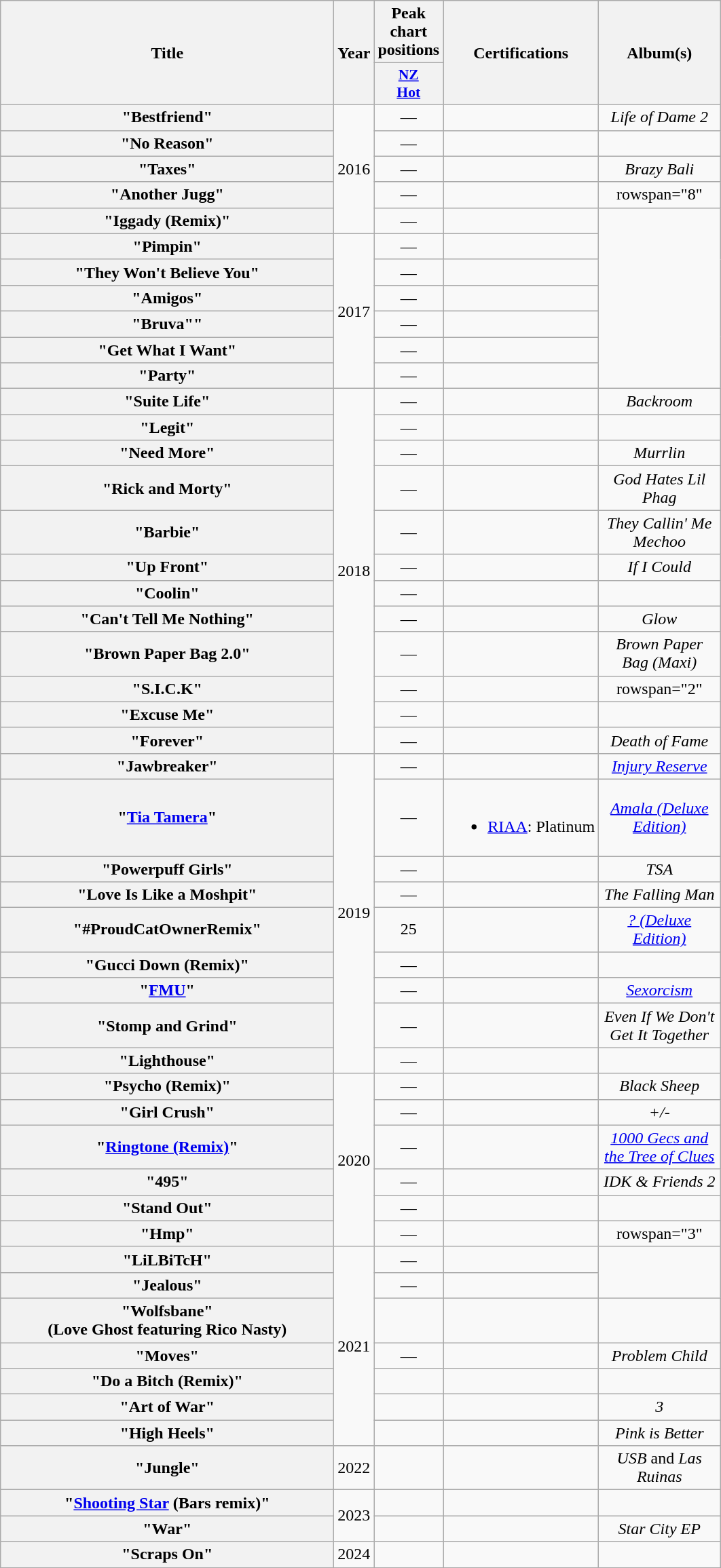<table class="wikitable plainrowheaders" style="text-align:center;">
<tr>
<th rowspan="2" scope="col" style="width:20em;">Title</th>
<th rowspan="2" scope="col" style="width:2em;">Year</th>
<th style="width:1em;">Peak chart positions</th>
<th rowspan="2" scope="col">Certifications</th>
<th rowspan="2" scope="col" style="width:7em;">Album(s)</th>
</tr>
<tr>
<th scope="col" style="width:3em;font-size:90%;"><a href='#'>NZ<br>Hot</a><br></th>
</tr>
<tr>
<th scope="row">"Bestfriend"<br></th>
<td rowspan="5">2016</td>
<td>—</td>
<td></td>
<td><em>Life of Dame 2</em></td>
</tr>
<tr>
<th scope="row">"No Reason"<br></th>
<td>—</td>
<td></td>
<td></td>
</tr>
<tr>
<th scope="row">"Taxes"<br></th>
<td>—</td>
<td></td>
<td><em>Brazy Bali</em></td>
</tr>
<tr>
<th scope="row">"Another Jugg"<br></th>
<td>—</td>
<td></td>
<td>rowspan="8" </td>
</tr>
<tr>
<th scope="row">"Iggady (Remix)"<br></th>
<td>—</td>
<td></td>
</tr>
<tr>
<th scope="row">"Pimpin"<br></th>
<td rowspan="6">2017</td>
<td>—</td>
<td></td>
</tr>
<tr>
<th scope="row">"They Won't Believe You"<br></th>
<td>—</td>
<td></td>
</tr>
<tr>
<th scope="row">"Amigos"<br></th>
<td>—</td>
<td></td>
</tr>
<tr>
<th scope="row">"Bruva""<br></th>
<td>—</td>
<td></td>
</tr>
<tr>
<th scope="row">"Get What I Want"<br></th>
<td>—</td>
<td></td>
</tr>
<tr>
<th scope="row">"Party"<br></th>
<td>—</td>
<td></td>
</tr>
<tr>
<th scope="row">"Suite Life"<br></th>
<td rowspan="12">2018</td>
<td>—</td>
<td></td>
<td><em>Backroom</em></td>
</tr>
<tr>
<th scope="row">"Legit"<br></th>
<td>—</td>
<td></td>
<td></td>
</tr>
<tr>
<th scope="row">"Need More"<br></th>
<td>—</td>
<td></td>
<td><em>Murrlin</em></td>
</tr>
<tr>
<th scope="row">"Rick and Morty"<br></th>
<td>—</td>
<td></td>
<td><em>God Hates Lil Phag</em></td>
</tr>
<tr>
<th scope="row">"Barbie"<br></th>
<td>—</td>
<td></td>
<td><em>They Callin' Me Mechoo</em></td>
</tr>
<tr>
<th scope="row">"Up Front"<br></th>
<td>—</td>
<td></td>
<td><em>If I Could</em></td>
</tr>
<tr>
<th scope="row">"Coolin"<br></th>
<td>—</td>
<td></td>
<td></td>
</tr>
<tr>
<th scope="row">"Can't Tell Me Nothing"<br></th>
<td>—</td>
<td></td>
<td><em>Glow</em></td>
</tr>
<tr>
<th scope="row">"Brown Paper Bag 2.0"<br></th>
<td>—</td>
<td></td>
<td><em>Brown Paper Bag (Maxi)</em></td>
</tr>
<tr>
<th scope="row">"S.I.C.K"<br></th>
<td>—</td>
<td></td>
<td>rowspan="2" </td>
</tr>
<tr>
<th scope="row">"Excuse Me"<br></th>
<td>—</td>
<td></td>
</tr>
<tr>
<th scope="row">"Forever"<br></th>
<td>—</td>
<td></td>
<td><em>Death of Fame</em></td>
</tr>
<tr>
<th scope="row">"Jawbreaker"<br></th>
<td rowspan="9">2019</td>
<td>—</td>
<td></td>
<td><em><a href='#'>Injury Reserve</a></em></td>
</tr>
<tr>
<th scope="row">"<a href='#'>Tia Tamera</a>"<br></th>
<td>—</td>
<td><br><ul><li><a href='#'>RIAA</a>: Platinum</li></ul></td>
<td><em><a href='#'>Amala (Deluxe Edition)</a></em></td>
</tr>
<tr>
<th scope="row">"Powerpuff Girls"<br></th>
<td>—</td>
<td></td>
<td><em>TSA</em></td>
</tr>
<tr>
<th scope="row">"Love Is Like a Moshpit"<br></th>
<td>—</td>
<td></td>
<td><em>The Falling Man</em></td>
</tr>
<tr>
<th scope="row">"#ProudCatOwnerRemix"<br></th>
<td>25</td>
<td></td>
<td><em><a href='#'>? (Deluxe Edition)</a></em></td>
</tr>
<tr>
<th scope="row">"Gucci Down (Remix)"<br></th>
<td>—</td>
<td></td>
<td></td>
</tr>
<tr>
<th scope="row">"<a href='#'>FMU</a>"<br></th>
<td>—</td>
<td></td>
<td><em><a href='#'>Sexorcism</a></em></td>
</tr>
<tr>
<th scope="row">"Stomp and Grind"<br></th>
<td>—</td>
<td></td>
<td><em>Even If We Don't Get It Together</em></td>
</tr>
<tr>
<th scope="row">"Lighthouse"<br></th>
<td>—</td>
<td></td>
<td></td>
</tr>
<tr>
<th scope="row">"Psycho (Remix)"<br></th>
<td rowspan="6">2020</td>
<td>—</td>
<td></td>
<td><em>Black Sheep</em></td>
</tr>
<tr>
<th scope="row">"Girl Crush"<br></th>
<td>—</td>
<td></td>
<td><em>+/-</em></td>
</tr>
<tr>
<th scope="row">"<a href='#'>Ringtone (Remix)</a>"<br></th>
<td>—</td>
<td></td>
<td><em><a href='#'>1000 Gecs and the Tree of Clues</a></em></td>
</tr>
<tr>
<th scope="row">"495"<br></th>
<td>—</td>
<td></td>
<td><em>IDK & Friends 2</em></td>
</tr>
<tr>
<th scope="row">"Stand Out"<br></th>
<td>—</td>
<td></td>
<td></td>
</tr>
<tr>
<th scope="row">"Hmp"<br></th>
<td>—</td>
<td></td>
<td>rowspan="3" </td>
</tr>
<tr>
<th scope="row">"LiLBiTcH"<br></th>
<td rowspan="7">2021</td>
<td>—</td>
<td></td>
</tr>
<tr>
<th scope="row">"Jealous"<br></th>
<td>—</td>
<td></td>
</tr>
<tr>
<th>"Wolfsbane"<br>(Love Ghost featuring Rico Nasty)</th>
<td></td>
<td></td>
<td></td>
</tr>
<tr>
<th scope="row">"Moves"<br></th>
<td>—</td>
<td></td>
<td><em>Problem Child</em></td>
</tr>
<tr>
<th scope="row">"Do a Bitch (Remix)"<br></th>
<td></td>
<td></td>
<td></td>
</tr>
<tr>
<th scope="row">"Art of War"<br></th>
<td></td>
<td></td>
<td><em>3</em></td>
</tr>
<tr>
<th scope="row">"High Heels"<br></th>
<td></td>
<td></td>
<td><em>Pink is Better</em></td>
</tr>
<tr>
<th scope="row">"Jungle"<br></th>
<td>2022</td>
<td></td>
<td></td>
<td><em>USB</em> and <em>Las Ruinas</em></td>
</tr>
<tr>
<th scope="row">"<a href='#'>Shooting Star</a> (Bars remix)"<br></th>
<td rowspan="2">2023</td>
<td></td>
<td></td>
<td></td>
</tr>
<tr>
<th scope="row">"War"<br></th>
<td></td>
<td></td>
<td><em>Star City EP</em></td>
</tr>
<tr>
<th scope="row">"Scraps On"<br></th>
<td>2024</td>
<td></td>
<td></td>
<td></td>
</tr>
</table>
